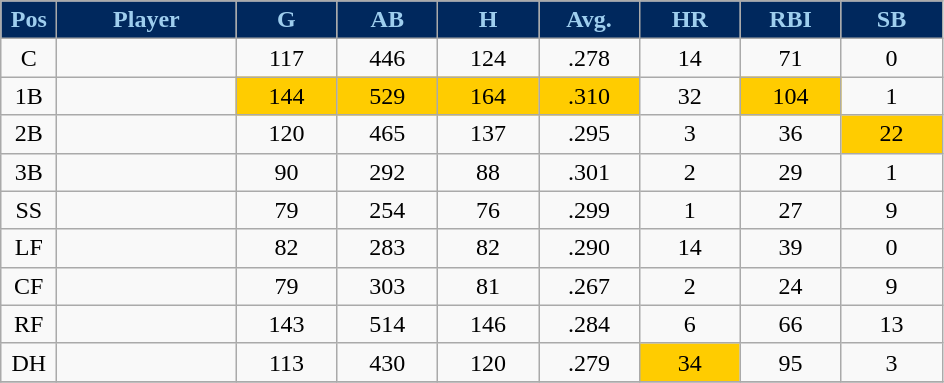<table class="wikitable sortable">
<tr>
<th style="background:#00285D;color:#9ECEEE;" width="5%">Pos</th>
<th style="background:#00285D;color:#9ECEEE;" width="16%">Player</th>
<th style="background:#00285D;color:#9ECEEE;" width="9%">G</th>
<th style="background:#00285D;color:#9ECEEE;" width="9%">AB</th>
<th style="background:#00285D;color:#9ECEEE;" width="9%">H</th>
<th style="background:#00285D;color:#9ECEEE;" width="9%">Avg.</th>
<th style="background:#00285D;color:#9ECEEE;" width="9%">HR</th>
<th style="background:#00285D;color:#9ECEEE;" width="9%">RBI</th>
<th style="background:#00285D;color:#9ECEEE;" width="9%">SB</th>
</tr>
<tr align="center">
<td>C</td>
<td></td>
<td>117</td>
<td>446</td>
<td>124</td>
<td>.278</td>
<td>14</td>
<td>71</td>
<td>0</td>
</tr>
<tr align="center">
<td>1B</td>
<td></td>
<td style="background:#fc0;">144</td>
<td style="background:#fc0;">529</td>
<td style="background:#fc0;">164</td>
<td style="background:#fc0;">.310</td>
<td>32</td>
<td style="background:#fc0;">104</td>
<td>1</td>
</tr>
<tr align="center">
<td>2B</td>
<td></td>
<td>120</td>
<td>465</td>
<td>137</td>
<td>.295</td>
<td>3</td>
<td>36</td>
<td style="background:#fc0;">22</td>
</tr>
<tr align="center">
<td>3B</td>
<td></td>
<td>90</td>
<td>292</td>
<td>88</td>
<td>.301</td>
<td>2</td>
<td>29</td>
<td>1</td>
</tr>
<tr align="center">
<td>SS</td>
<td></td>
<td>79</td>
<td>254</td>
<td>76</td>
<td>.299</td>
<td>1</td>
<td>27</td>
<td>9</td>
</tr>
<tr align="center">
<td>LF</td>
<td></td>
<td>82</td>
<td>283</td>
<td>82</td>
<td>.290</td>
<td>14</td>
<td>39</td>
<td>0</td>
</tr>
<tr align="center">
<td>CF</td>
<td></td>
<td>79</td>
<td>303</td>
<td>81</td>
<td>.267</td>
<td>2</td>
<td>24</td>
<td>9</td>
</tr>
<tr align="center">
<td>RF</td>
<td></td>
<td>143</td>
<td>514</td>
<td>146</td>
<td>.284</td>
<td>6</td>
<td>66</td>
<td>13</td>
</tr>
<tr align="center">
<td>DH</td>
<td></td>
<td>113</td>
<td>430</td>
<td>120</td>
<td>.279</td>
<td style="background:#fc0;">34</td>
<td>95</td>
<td>3</td>
</tr>
<tr align="center">
</tr>
</table>
